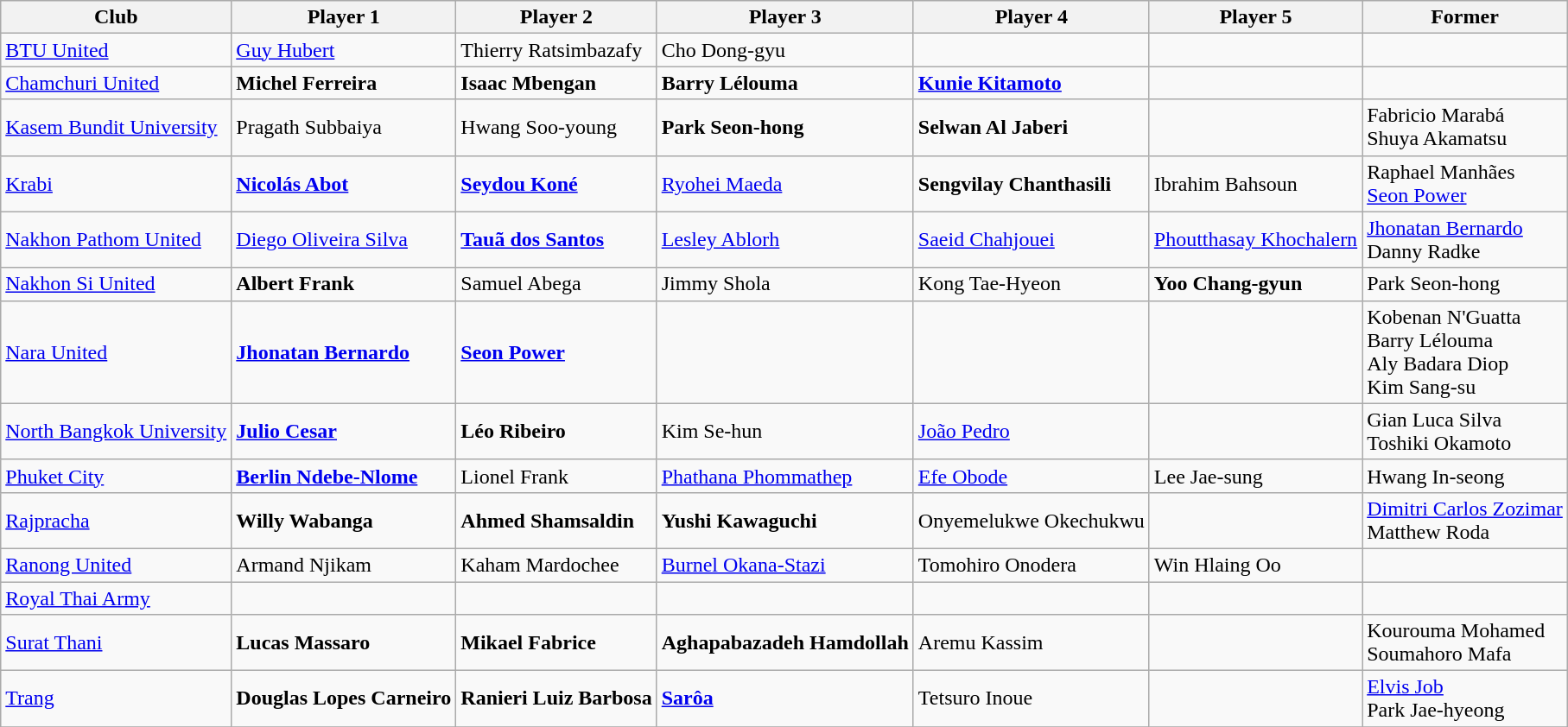<table class="wikitable sortable" style="font-size:100%;">
<tr>
<th>Club</th>
<th>Player 1</th>
<th>Player 2</th>
<th>Player 3</th>
<th>Player 4</th>
<th>Player 5</th>
<th>Former</th>
</tr>
<tr>
<td><a href='#'>BTU United</a></td>
<td> <a href='#'>Guy Hubert</a></td>
<td> Thierry Ratsimbazafy</td>
<td> Cho Dong-gyu</td>
<td></td>
<td></td>
<td></td>
</tr>
<tr>
<td><a href='#'>Chamchuri United</a></td>
<td> <strong>Michel Ferreira</strong></td>
<td> <strong>Isaac Mbengan</strong></td>
<td> <strong>Barry Lélouma</strong></td>
<td> <strong><a href='#'>Kunie Kitamoto</a></strong></td>
<td></td>
<td></td>
</tr>
<tr>
<td><a href='#'>Kasem Bundit University</a></td>
<td> Pragath Subbaiya</td>
<td> Hwang Soo-young</td>
<td> <strong>Park Seon-hong</strong></td>
<td> <strong>Selwan Al Jaberi</strong></td>
<td></td>
<td> Fabricio Marabá<br> Shuya Akamatsu</td>
</tr>
<tr>
<td><a href='#'>Krabi</a></td>
<td> <strong><a href='#'>Nicolás Abot</a></strong></td>
<td> <strong><a href='#'>Seydou Koné</a></strong></td>
<td> <a href='#'>Ryohei Maeda</a></td>
<td> <strong>Sengvilay Chanthasili</strong></td>
<td> Ibrahim Bahsoun</td>
<td> Raphael Manhães<br> <a href='#'>Seon Power</a></td>
</tr>
<tr>
<td><a href='#'>Nakhon Pathom United</a></td>
<td> <a href='#'>Diego Oliveira Silva</a></td>
<td> <strong><a href='#'>Tauã dos Santos</a></strong></td>
<td> <a href='#'>Lesley Ablorh</a></td>
<td> <a href='#'>Saeid Chahjouei</a></td>
<td> <a href='#'>Phoutthasay Khochalern</a></td>
<td> <a href='#'>Jhonatan Bernardo</a><br> Danny Radke</td>
</tr>
<tr>
<td><a href='#'>Nakhon Si United</a></td>
<td> <strong>Albert Frank</strong></td>
<td> Samuel Abega</td>
<td> Jimmy Shola</td>
<td> Kong Tae-Hyeon</td>
<td> <strong>Yoo Chang-gyun</strong></td>
<td> Park Seon-hong</td>
</tr>
<tr>
<td><a href='#'>Nara United</a></td>
<td> <strong><a href='#'>Jhonatan Bernardo</a></strong></td>
<td> <strong><a href='#'>Seon Power</a></strong></td>
<td></td>
<td></td>
<td></td>
<td> Kobenan N'Guatta<br> Barry Lélouma<br> Aly Badara Diop<br> Kim Sang-su</td>
</tr>
<tr>
<td><a href='#'>North Bangkok University</a></td>
<td> <strong><a href='#'>Julio Cesar</a></strong></td>
<td> <strong>Léo Ribeiro</strong></td>
<td> Kim Se-hun</td>
<td> <a href='#'>João Pedro</a></td>
<td></td>
<td> Gian Luca Silva<br> Toshiki Okamoto</td>
</tr>
<tr>
<td><a href='#'>Phuket City</a></td>
<td> <strong><a href='#'>Berlin Ndebe-Nlome</a></strong></td>
<td> Lionel Frank</td>
<td> <a href='#'>Phathana Phommathep</a></td>
<td> <a href='#'>Efe Obode</a></td>
<td> Lee Jae-sung</td>
<td> Hwang In-seong</td>
</tr>
<tr>
<td><a href='#'>Rajpracha</a></td>
<td> <strong>Willy Wabanga</strong></td>
<td> <strong>Ahmed Shamsaldin</strong></td>
<td> <strong>Yushi Kawaguchi</strong></td>
<td> Onyemelukwe Okechukwu</td>
<td></td>
<td> <a href='#'>Dimitri Carlos Zozimar</a><br> Matthew Roda</td>
</tr>
<tr>
<td><a href='#'>Ranong United</a></td>
<td> Armand Njikam</td>
<td> Kaham Mardochee</td>
<td> <a href='#'>Burnel Okana-Stazi</a></td>
<td> Tomohiro Onodera</td>
<td> Win Hlaing Oo</td>
<td></td>
</tr>
<tr>
<td><a href='#'>Royal Thai Army</a></td>
<td></td>
<td></td>
<td></td>
<td></td>
<td></td>
<td></td>
</tr>
<tr>
<td><a href='#'>Surat Thani</a></td>
<td> <strong>Lucas Massaro</strong></td>
<td> <strong>Mikael Fabrice</strong></td>
<td> <strong>Aghapabazadeh Hamdollah</strong></td>
<td> Aremu Kassim</td>
<td></td>
<td> Kourouma Mohamed<br> Soumahoro Mafa</td>
</tr>
<tr>
<td><a href='#'>Trang</a></td>
<td> <strong>Douglas Lopes Carneiro</strong></td>
<td> <strong>Ranieri Luiz Barbosa</strong></td>
<td> <strong><a href='#'>Sarôa</a></strong></td>
<td> Tetsuro Inoue</td>
<td></td>
<td> <a href='#'>Elvis Job</a><br> Park Jae-hyeong</td>
</tr>
<tr>
</tr>
</table>
